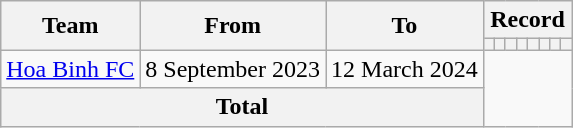<table class=wikitable style="text-align: center">
<tr>
<th rowspan="2">Team</th>
<th rowspan="2">From</th>
<th rowspan="2">To</th>
<th colspan="8">Record</th>
</tr>
<tr>
<th></th>
<th></th>
<th></th>
<th></th>
<th></th>
<th></th>
<th></th>
<th></th>
</tr>
<tr>
<td align=left><a href='#'>Hoa Binh FC</a></td>
<td align=left>8 September 2023</td>
<td align=left>12 March 2024<br></td>
</tr>
<tr>
<th colspan=3>Total<br></th>
</tr>
</table>
